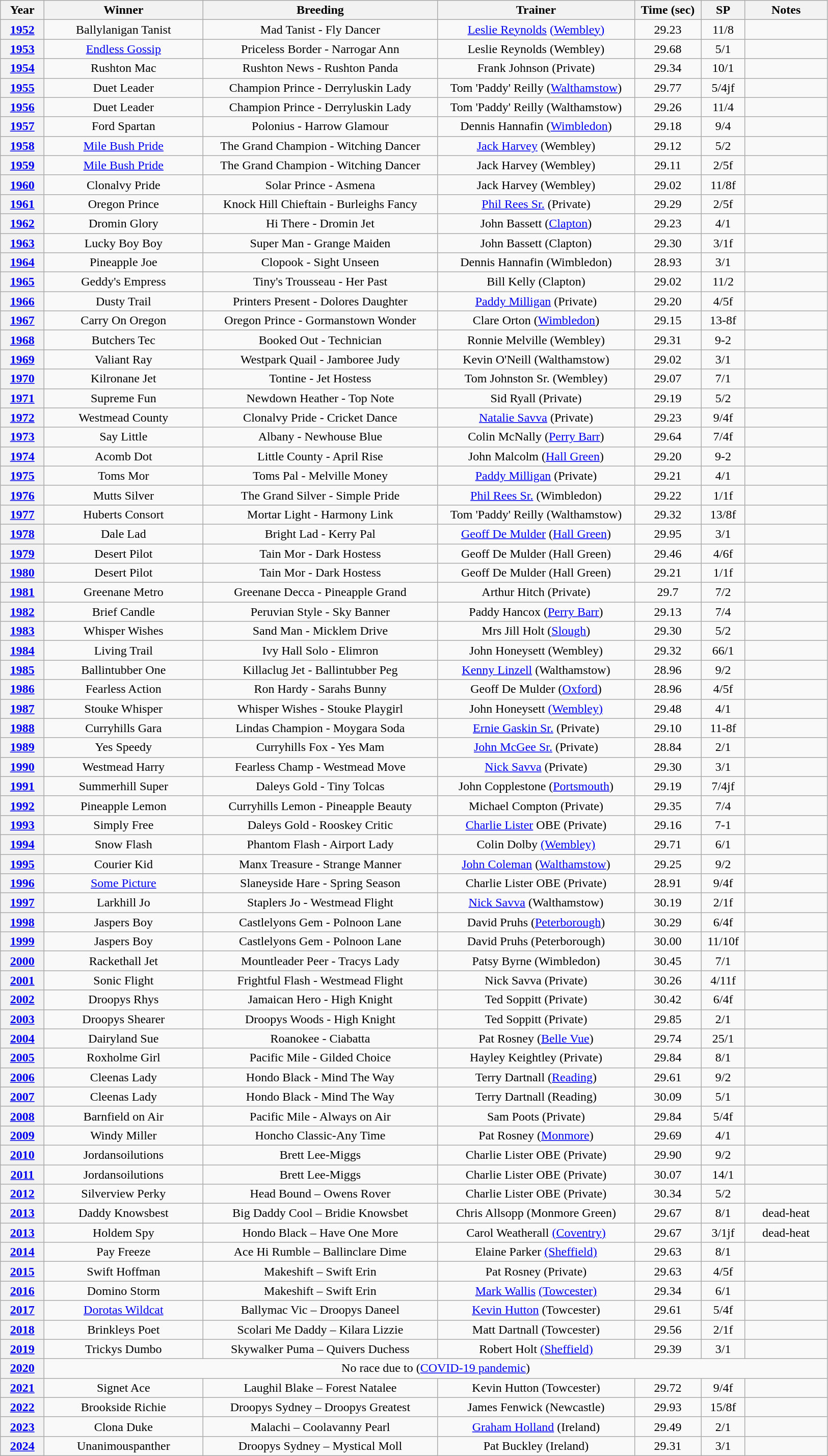<table class="wikitable" style="text-align:center">
<tr>
<th width=50>Year</th>
<th width=200>Winner</th>
<th width=300>Breeding</th>
<th width=250>Trainer</th>
<th width=80>Time (sec)</th>
<th width=50>SP</th>
<th width=100>Notes</th>
</tr>
<tr>
<th><a href='#'>1952</a></th>
<td>Ballylanigan Tanist</td>
<td>Mad Tanist - Fly Dancer</td>
<td><a href='#'>Leslie Reynolds</a> <a href='#'>(Wembley)</a></td>
<td>29.23</td>
<td>11/8</td>
<td></td>
</tr>
<tr>
<th><a href='#'>1953</a></th>
<td><a href='#'>Endless Gossip</a></td>
<td>Priceless Border - Narrogar Ann</td>
<td>Leslie Reynolds (Wembley)</td>
<td>29.68</td>
<td>5/1</td>
<td></td>
</tr>
<tr>
<th><a href='#'>1954</a></th>
<td>Rushton Mac</td>
<td>Rushton News - Rushton Panda</td>
<td>Frank Johnson (Private)</td>
<td>29.34</td>
<td>10/1</td>
<td></td>
</tr>
<tr>
<th><a href='#'>1955</a></th>
<td>Duet Leader</td>
<td>Champion Prince - Derryluskin Lady</td>
<td>Tom 'Paddy' Reilly (<a href='#'>Walthamstow</a>)</td>
<td>29.77</td>
<td>5/4jf</td>
<td></td>
</tr>
<tr>
<th><a href='#'>1956</a></th>
<td>Duet Leader</td>
<td>Champion Prince - Derryluskin Lady</td>
<td>Tom 'Paddy' Reilly (Walthamstow)</td>
<td>29.26</td>
<td>11/4</td>
<td></td>
</tr>
<tr>
<th><a href='#'>1957</a></th>
<td>Ford Spartan</td>
<td>Polonius - Harrow Glamour</td>
<td>Dennis Hannafin (<a href='#'>Wimbledon</a>)</td>
<td>29.18</td>
<td>9/4</td>
<td></td>
</tr>
<tr>
<th><a href='#'>1958</a></th>
<td><a href='#'>Mile Bush Pride</a></td>
<td>The Grand Champion - Witching Dancer</td>
<td><a href='#'>Jack Harvey</a> (Wembley)</td>
<td>29.12</td>
<td>5/2</td>
<td></td>
</tr>
<tr>
<th><a href='#'>1959</a></th>
<td><a href='#'>Mile Bush Pride</a></td>
<td>The Grand Champion - Witching Dancer</td>
<td>Jack Harvey (Wembley)</td>
<td>29.11</td>
<td>2/5f</td>
<td></td>
</tr>
<tr>
<th><a href='#'>1960</a></th>
<td>Clonalvy Pride</td>
<td>Solar Prince - Asmena</td>
<td>Jack Harvey (Wembley)</td>
<td>29.02</td>
<td>11/8f</td>
<td></td>
</tr>
<tr>
<th><a href='#'>1961</a></th>
<td>Oregon Prince</td>
<td>Knock Hill Chieftain - Burleighs Fancy</td>
<td><a href='#'>Phil Rees Sr.</a> (Private)</td>
<td>29.29</td>
<td>2/5f</td>
<td></td>
</tr>
<tr>
<th><a href='#'>1962</a></th>
<td>Dromin Glory</td>
<td>Hi There - Dromin Jet</td>
<td>John Bassett (<a href='#'>Clapton</a>)</td>
<td>29.23</td>
<td>4/1</td>
<td></td>
</tr>
<tr>
<th><a href='#'>1963</a></th>
<td>Lucky Boy Boy</td>
<td>Super Man - Grange Maiden</td>
<td>John Bassett (Clapton)</td>
<td>29.30</td>
<td>3/1f</td>
<td></td>
</tr>
<tr>
<th><a href='#'>1964</a></th>
<td>Pineapple Joe</td>
<td>Clopook - Sight Unseen</td>
<td>Dennis Hannafin (Wimbledon)</td>
<td>28.93</td>
<td>3/1</td>
<td></td>
</tr>
<tr>
<th><a href='#'>1965</a></th>
<td>Geddy's Empress</td>
<td>Tiny's Trousseau - Her Past</td>
<td>Bill Kelly (Clapton)</td>
<td>29.02</td>
<td>11/2</td>
<td></td>
</tr>
<tr>
<th><a href='#'>1966</a></th>
<td>Dusty Trail</td>
<td>Printers Present - Dolores Daughter</td>
<td><a href='#'>Paddy Milligan</a> (Private)</td>
<td>29.20</td>
<td>4/5f</td>
<td></td>
</tr>
<tr>
<th><a href='#'>1967</a></th>
<td>Carry On Oregon</td>
<td>Oregon Prince - Gormanstown Wonder</td>
<td>Clare Orton (<a href='#'>Wimbledon</a>)</td>
<td>29.15</td>
<td>13-8f</td>
<td></td>
</tr>
<tr>
<th><a href='#'>1968</a></th>
<td>Butchers Tec</td>
<td>Booked Out - Technician</td>
<td>Ronnie Melville (Wembley)</td>
<td>29.31</td>
<td>9-2</td>
<td></td>
</tr>
<tr>
<th><a href='#'>1969</a></th>
<td>Valiant Ray</td>
<td>Westpark Quail - Jamboree Judy</td>
<td>Kevin O'Neill (Walthamstow)</td>
<td>29.02</td>
<td>3/1</td>
<td></td>
</tr>
<tr>
<th><a href='#'>1970</a></th>
<td>Kilronane Jet</td>
<td>Tontine - Jet Hostess</td>
<td>Tom Johnston Sr. (Wembley)</td>
<td>29.07</td>
<td>7/1</td>
<td></td>
</tr>
<tr>
<th><a href='#'>1971</a></th>
<td>Supreme Fun</td>
<td>Newdown Heather - Top Note</td>
<td>Sid Ryall (Private)</td>
<td>29.19</td>
<td>5/2</td>
<td></td>
</tr>
<tr>
<th><a href='#'>1972</a></th>
<td>Westmead County</td>
<td>Clonalvy Pride - Cricket Dance</td>
<td><a href='#'>Natalie Savva</a> (Private)</td>
<td>29.23</td>
<td>9/4f</td>
<td></td>
</tr>
<tr>
<th><a href='#'>1973</a></th>
<td>Say Little</td>
<td>Albany - Newhouse Blue</td>
<td>Colin McNally (<a href='#'>Perry Barr</a>)</td>
<td>29.64</td>
<td>7/4f</td>
<td></td>
</tr>
<tr>
<th><a href='#'>1974</a></th>
<td>Acomb Dot</td>
<td>Little County - April Rise</td>
<td>John Malcolm (<a href='#'>Hall Green</a>)</td>
<td>29.20</td>
<td>9-2</td>
<td></td>
</tr>
<tr>
<th><a href='#'>1975</a></th>
<td>Toms Mor</td>
<td>Toms Pal - Melville Money</td>
<td><a href='#'>Paddy Milligan</a> (Private)</td>
<td>29.21</td>
<td>4/1</td>
<td></td>
</tr>
<tr>
<th><a href='#'>1976</a></th>
<td>Mutts Silver</td>
<td>The Grand Silver - Simple Pride</td>
<td><a href='#'>Phil Rees Sr.</a> (Wimbledon)</td>
<td>29.22</td>
<td>1/1f</td>
<td></td>
</tr>
<tr>
<th><a href='#'>1977</a></th>
<td>Huberts Consort</td>
<td>Mortar Light - Harmony Link</td>
<td>Tom 'Paddy' Reilly (Walthamstow)</td>
<td>29.32</td>
<td>13/8f</td>
<td></td>
</tr>
<tr>
<th><a href='#'>1978</a></th>
<td>Dale Lad</td>
<td>Bright Lad - Kerry Pal</td>
<td><a href='#'>Geoff De Mulder</a> (<a href='#'>Hall Green</a>)</td>
<td>29.95</td>
<td>3/1</td>
<td></td>
</tr>
<tr>
<th><a href='#'>1979</a></th>
<td>Desert Pilot</td>
<td>Tain Mor - Dark Hostess</td>
<td>Geoff De Mulder (Hall Green)</td>
<td>29.46</td>
<td>4/6f</td>
<td></td>
</tr>
<tr>
<th><a href='#'>1980</a></th>
<td>Desert Pilot</td>
<td>Tain Mor - Dark Hostess</td>
<td>Geoff De Mulder (Hall Green)</td>
<td>29.21</td>
<td>1/1f</td>
<td></td>
</tr>
<tr>
<th><a href='#'>1981</a></th>
<td>Greenane Metro</td>
<td>Greenane Decca - Pineapple Grand</td>
<td>Arthur Hitch (Private)</td>
<td>29.7</td>
<td>7/2</td>
<td></td>
</tr>
<tr>
<th><a href='#'>1982</a></th>
<td>Brief Candle</td>
<td>Peruvian Style - Sky Banner</td>
<td>Paddy Hancox (<a href='#'>Perry Barr</a>)</td>
<td>29.13</td>
<td>7/4</td>
<td></td>
</tr>
<tr>
<th><a href='#'>1983</a></th>
<td>Whisper Wishes</td>
<td>Sand Man - Micklem Drive</td>
<td>Mrs Jill Holt (<a href='#'>Slough</a>)</td>
<td>29.30</td>
<td>5/2</td>
<td></td>
</tr>
<tr>
<th><a href='#'>1984</a></th>
<td>Living Trail</td>
<td>Ivy Hall Solo - Elimron</td>
<td>John Honeysett (Wembley)</td>
<td>29.32</td>
<td>66/1</td>
<td></td>
</tr>
<tr>
<th><a href='#'>1985</a></th>
<td>Ballintubber One</td>
<td>Killaclug Jet - Ballintubber Peg</td>
<td><a href='#'>Kenny Linzell</a> (Walthamstow)</td>
<td>28.96</td>
<td>9/2</td>
<td></td>
</tr>
<tr>
<th><a href='#'>1986</a></th>
<td>Fearless Action</td>
<td>Ron Hardy - Sarahs Bunny</td>
<td>Geoff De Mulder (<a href='#'>Oxford</a>)</td>
<td>28.96</td>
<td>4/5f</td>
<td></td>
</tr>
<tr>
<th><a href='#'>1987</a></th>
<td>Stouke Whisper</td>
<td>Whisper Wishes - Stouke Playgirl</td>
<td>John Honeysett <a href='#'>(Wembley)</a></td>
<td>29.48</td>
<td>4/1</td>
<td></td>
</tr>
<tr>
<th><a href='#'>1988</a></th>
<td>Curryhills Gara</td>
<td>Lindas Champion - Moygara Soda</td>
<td><a href='#'>Ernie Gaskin Sr.</a> (Private)</td>
<td>29.10</td>
<td>11-8f</td>
<td></td>
</tr>
<tr>
<th><a href='#'>1989</a></th>
<td>Yes Speedy</td>
<td>Curryhills Fox - Yes Mam</td>
<td><a href='#'>John McGee Sr.</a> (Private)</td>
<td>28.84</td>
<td>2/1</td>
<td></td>
</tr>
<tr>
<th><a href='#'>1990</a></th>
<td>Westmead Harry</td>
<td>Fearless Champ - Westmead Move</td>
<td><a href='#'>Nick Savva</a> (Private)</td>
<td>29.30</td>
<td>3/1</td>
<td></td>
</tr>
<tr>
<th><a href='#'>1991</a></th>
<td>Summerhill Super</td>
<td>Daleys Gold - Tiny Tolcas</td>
<td>John Copplestone (<a href='#'>Portsmouth</a>)</td>
<td>29.19</td>
<td>7/4jf</td>
<td></td>
</tr>
<tr>
<th><a href='#'>1992</a></th>
<td>Pineapple Lemon</td>
<td>Curryhills Lemon - Pineapple Beauty</td>
<td>Michael Compton (Private)</td>
<td>29.35</td>
<td>7/4</td>
<td></td>
</tr>
<tr>
<th><a href='#'>1993</a></th>
<td>Simply Free</td>
<td>Daleys Gold - Rooskey Critic</td>
<td><a href='#'>Charlie Lister</a> OBE (Private)</td>
<td>29.16</td>
<td>7-1</td>
<td></td>
</tr>
<tr>
<th><a href='#'>1994</a></th>
<td>Snow Flash</td>
<td>Phantom Flash - Airport Lady</td>
<td>Colin Dolby <a href='#'>(Wembley)</a></td>
<td>29.71</td>
<td>6/1</td>
<td></td>
</tr>
<tr>
<th><a href='#'>1995</a></th>
<td>Courier Kid</td>
<td>Manx Treasure - Strange Manner</td>
<td><a href='#'>John Coleman</a> (<a href='#'>Walthamstow</a>)</td>
<td>29.25</td>
<td>9/2</td>
<td></td>
</tr>
<tr>
<th><a href='#'>1996</a></th>
<td><a href='#'>Some Picture</a></td>
<td>Slaneyside Hare - Spring Season</td>
<td>Charlie Lister OBE (Private)</td>
<td>28.91</td>
<td>9/4f</td>
<td></td>
</tr>
<tr>
<th><a href='#'>1997</a></th>
<td>Larkhill Jo</td>
<td>Staplers Jo - Westmead Flight</td>
<td><a href='#'>Nick Savva</a> (Walthamstow)</td>
<td>30.19</td>
<td>2/1f</td>
<td></td>
</tr>
<tr>
<th><a href='#'>1998</a></th>
<td>Jaspers Boy</td>
<td>Castlelyons Gem - Polnoon Lane</td>
<td>David Pruhs (<a href='#'>Peterborough</a>)</td>
<td>30.29</td>
<td>6/4f</td>
<td></td>
</tr>
<tr>
<th><a href='#'>1999</a></th>
<td>Jaspers Boy</td>
<td>Castlelyons Gem - Polnoon Lane</td>
<td>David Pruhs (Peterborough)</td>
<td>30.00</td>
<td>11/10f</td>
<td></td>
</tr>
<tr>
<th><a href='#'>2000</a></th>
<td>Rackethall Jet</td>
<td>Mountleader Peer - Tracys Lady</td>
<td>Patsy Byrne (Wimbledon)</td>
<td>30.45</td>
<td>7/1</td>
<td></td>
</tr>
<tr>
<th><a href='#'>2001</a></th>
<td>Sonic Flight</td>
<td>Frightful Flash - Westmead Flight</td>
<td>Nick Savva (Private)</td>
<td>30.26</td>
<td>4/11f</td>
<td></td>
</tr>
<tr>
<th><a href='#'>2002</a></th>
<td>Droopys Rhys</td>
<td>Jamaican Hero - High Knight</td>
<td>Ted Soppitt (Private)</td>
<td>30.42</td>
<td>6/4f</td>
<td></td>
</tr>
<tr>
<th><a href='#'>2003</a></th>
<td>Droopys Shearer</td>
<td>Droopys Woods - High Knight</td>
<td>Ted Soppitt (Private)</td>
<td>29.85</td>
<td>2/1</td>
<td></td>
</tr>
<tr>
<th><a href='#'>2004</a></th>
<td>Dairyland Sue</td>
<td>Roanokee - Ciabatta</td>
<td>Pat Rosney (<a href='#'>Belle Vue</a>)</td>
<td>29.74</td>
<td>25/1</td>
<td></td>
</tr>
<tr>
<th><a href='#'>2005</a></th>
<td>Roxholme Girl</td>
<td>Pacific Mile - Gilded Choice</td>
<td>Hayley Keightley (Private)</td>
<td>29.84</td>
<td>8/1</td>
<td></td>
</tr>
<tr>
<th><a href='#'>2006</a></th>
<td>Cleenas Lady</td>
<td>Hondo Black - Mind The Way</td>
<td>Terry Dartnall (<a href='#'>Reading</a>)</td>
<td>29.61</td>
<td>9/2</td>
<td></td>
</tr>
<tr>
<th><a href='#'>2007</a></th>
<td>Cleenas Lady</td>
<td>Hondo Black - Mind The Way</td>
<td>Terry Dartnall (Reading)</td>
<td>30.09</td>
<td>5/1</td>
<td></td>
</tr>
<tr>
<th><a href='#'>2008</a></th>
<td>Barnfield on Air</td>
<td>Pacific Mile - Always on Air</td>
<td>Sam Poots (Private)</td>
<td>29.84</td>
<td>5/4f</td>
<td></td>
</tr>
<tr>
<th><a href='#'>2009</a></th>
<td>Windy Miller</td>
<td>Honcho Classic-Any Time</td>
<td>Pat Rosney (<a href='#'>Monmore</a>)</td>
<td>29.69</td>
<td>4/1</td>
<td></td>
</tr>
<tr>
<th><a href='#'>2010</a></th>
<td>Jordansoilutions</td>
<td>Brett Lee-Miggs</td>
<td>Charlie Lister OBE (Private)</td>
<td>29.90</td>
<td>9/2</td>
<td></td>
</tr>
<tr>
<th><a href='#'>2011</a></th>
<td>Jordansoilutions</td>
<td>Brett Lee-Miggs</td>
<td>Charlie Lister OBE (Private)</td>
<td>30.07</td>
<td>14/1</td>
<td></td>
</tr>
<tr>
<th><a href='#'>2012</a></th>
<td>Silverview Perky</td>
<td>Head Bound – Owens Rover</td>
<td>Charlie Lister OBE (Private)</td>
<td>30.34</td>
<td>5/2</td>
<td></td>
</tr>
<tr>
<th><a href='#'>2013</a></th>
<td>Daddy Knowsbest</td>
<td>Big Daddy Cool – Bridie Knowsbet</td>
<td>Chris Allsopp (Monmore Green)</td>
<td>29.67</td>
<td>8/1</td>
<td>dead-heat</td>
</tr>
<tr>
<th><a href='#'>2013</a></th>
<td>Holdem Spy</td>
<td>Hondo Black – Have One More</td>
<td>Carol Weatherall <a href='#'>(Coventry)</a></td>
<td>29.67</td>
<td>3/1jf</td>
<td>dead-heat</td>
</tr>
<tr>
<th><a href='#'>2014</a></th>
<td>Pay Freeze</td>
<td>Ace Hi Rumble – Ballinclare Dime</td>
<td>Elaine Parker <a href='#'>(Sheffield)</a></td>
<td>29.63</td>
<td>8/1</td>
<td></td>
</tr>
<tr>
<th><a href='#'>2015</a></th>
<td>Swift Hoffman</td>
<td>Makeshift – Swift Erin</td>
<td>Pat Rosney (Private)</td>
<td>29.63</td>
<td>4/5f</td>
<td></td>
</tr>
<tr>
<th><a href='#'>2016</a></th>
<td>Domino Storm</td>
<td>Makeshift – Swift Erin</td>
<td><a href='#'>Mark Wallis</a> <a href='#'>(Towcester)</a></td>
<td>29.34</td>
<td>6/1</td>
<td></td>
</tr>
<tr>
<th><a href='#'>2017</a></th>
<td><a href='#'>Dorotas Wildcat</a></td>
<td>Ballymac Vic – Droopys Daneel</td>
<td><a href='#'>Kevin Hutton</a> (Towcester)</td>
<td>29.61</td>
<td>5/4f</td>
<td></td>
</tr>
<tr>
<th><a href='#'>2018</a></th>
<td>Brinkleys Poet</td>
<td>Scolari Me Daddy – Kilara Lizzie</td>
<td>Matt Dartnall (Towcester)</td>
<td>29.56</td>
<td>2/1f</td>
<td></td>
</tr>
<tr>
<th><a href='#'>2019</a></th>
<td>Trickys Dumbo</td>
<td>Skywalker Puma – Quivers Duchess</td>
<td>Robert Holt <a href='#'>(Sheffield)</a></td>
<td>29.39</td>
<td>3/1</td>
<td></td>
</tr>
<tr>
<th><a href='#'>2020</a></th>
<td colspan=6>No race due to (<a href='#'>COVID-19 pandemic</a>)</td>
</tr>
<tr>
<th><a href='#'>2021</a></th>
<td>Signet Ace</td>
<td>Laughil Blake – Forest Natalee</td>
<td>Kevin Hutton (Towcester)</td>
<td>29.72</td>
<td>9/4f</td>
<td></td>
</tr>
<tr>
<th><a href='#'>2022</a></th>
<td>Brookside Richie</td>
<td>Droopys Sydney – Droopys Greatest</td>
<td>James Fenwick (Newcastle)</td>
<td>29.93</td>
<td>15/8f</td>
<td></td>
</tr>
<tr>
<th><a href='#'>2023</a></th>
<td>Clona Duke</td>
<td>Malachi – Coolavanny Pearl</td>
<td><a href='#'>Graham Holland</a> (Ireland)</td>
<td>29.49</td>
<td>2/1</td>
<td></td>
</tr>
<tr>
<th><a href='#'>2024</a></th>
<td>Unanimouspanther</td>
<td>Droopys Sydney – Mystical Moll</td>
<td>Pat Buckley (Ireland)</td>
<td>29.31</td>
<td>3/1</td>
<td></td>
</tr>
</table>
